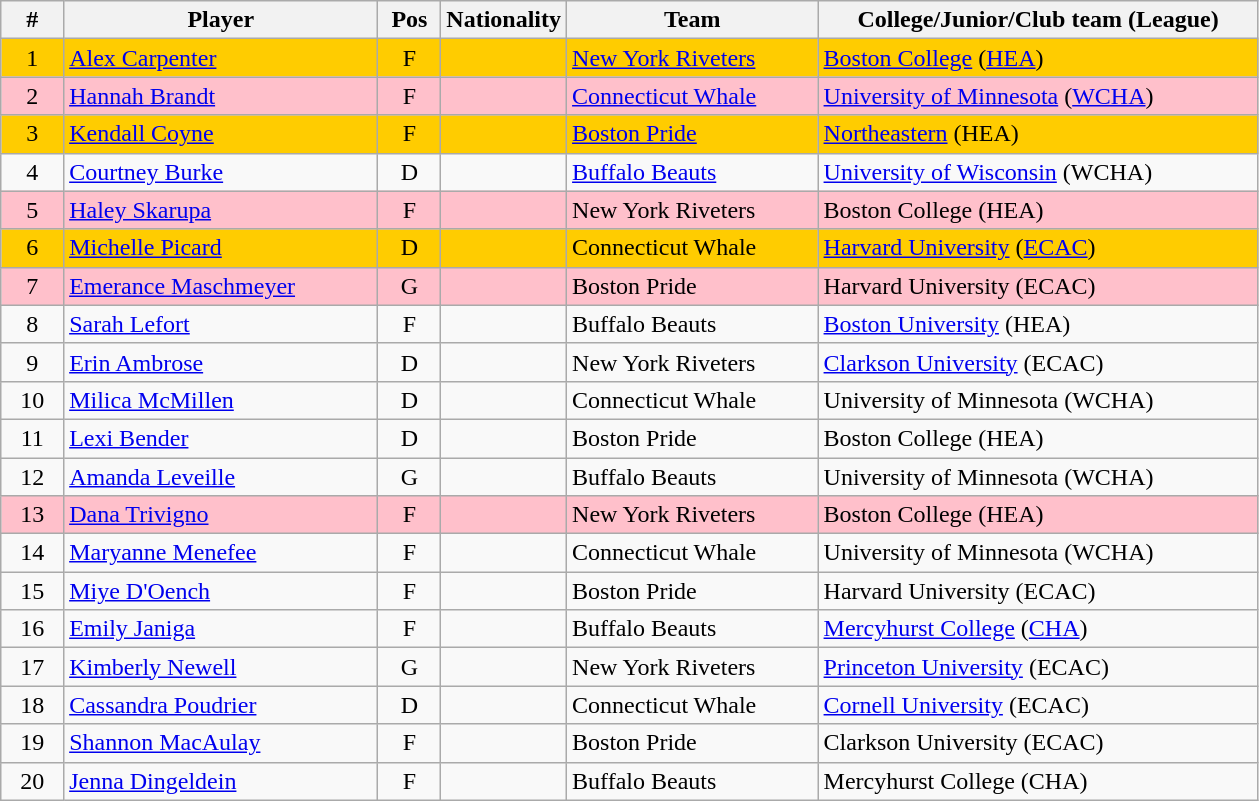<table class="wikitable">
<tr>
<th style="width:5%;">#</th>
<th style="width:25%;">Player</th>
<th style="width:5%;">Pos</th>
<th style="width:10%;">Nationality</th>
<th style="width:20%;">Team</th>
<th style="width:35%;">College/Junior/Club team (League)</th>
</tr>
<tr style="background:#fc0;">
<td align=center>1</td>
<td><a href='#'>Alex Carpenter</a></td>
<td align=center>F</td>
<td align=center></td>
<td><a href='#'>New York Riveters</a></td>
<td><a href='#'>Boston College</a> (<a href='#'>HEA</a>)</td>
</tr>
<tr style="background:pink;">
<td align=center>2</td>
<td><a href='#'>Hannah Brandt</a></td>
<td align=center>F</td>
<td align=center></td>
<td><a href='#'>Connecticut Whale</a></td>
<td><a href='#'>University of Minnesota</a> (<a href='#'>WCHA</a>)</td>
</tr>
<tr style="background:#fc0;">
<td align=center>3</td>
<td><a href='#'>Kendall Coyne</a></td>
<td align=center>F</td>
<td align=center></td>
<td><a href='#'>Boston Pride</a></td>
<td><a href='#'>Northeastern</a> (HEA)</td>
</tr>
<tr>
<td align=center>4</td>
<td><a href='#'>Courtney Burke</a></td>
<td align=center>D</td>
<td align=center></td>
<td><a href='#'>Buffalo Beauts</a></td>
<td><a href='#'>University of Wisconsin</a> (WCHA)</td>
</tr>
<tr style="background:pink;">
<td align=center>5</td>
<td><a href='#'>Haley Skarupa</a></td>
<td align=center>F</td>
<td align=center></td>
<td>New York Riveters</td>
<td>Boston College (HEA)</td>
</tr>
<tr style="background:#fc0;">
<td align=center>6</td>
<td><a href='#'>Michelle Picard</a></td>
<td align=center>D</td>
<td align=center></td>
<td>Connecticut Whale</td>
<td><a href='#'>Harvard University</a> (<a href='#'>ECAC</a>)</td>
</tr>
<tr style="background:pink;">
<td align=center>7</td>
<td><a href='#'>Emerance Maschmeyer</a></td>
<td align=center>G</td>
<td align=center></td>
<td>Boston Pride</td>
<td>Harvard University (ECAC)</td>
</tr>
<tr>
<td align=center>8</td>
<td><a href='#'>Sarah Lefort</a></td>
<td align=center>F</td>
<td align=center></td>
<td>Buffalo Beauts</td>
<td><a href='#'>Boston University</a> (HEA)</td>
</tr>
<tr>
<td align=center>9</td>
<td><a href='#'>Erin Ambrose</a></td>
<td align=center>D</td>
<td align=center></td>
<td>New York Riveters</td>
<td><a href='#'>Clarkson University</a> (ECAC)</td>
</tr>
<tr>
<td align=center>10</td>
<td><a href='#'>Milica McMillen</a></td>
<td align=center>D</td>
<td align=center></td>
<td>Connecticut Whale</td>
<td>University of Minnesota (WCHA)</td>
</tr>
<tr>
<td align=center>11</td>
<td><a href='#'>Lexi Bender</a></td>
<td align=center>D</td>
<td align=center></td>
<td>Boston Pride</td>
<td>Boston College (HEA)</td>
</tr>
<tr>
<td align=center>12</td>
<td><a href='#'>Amanda Leveille</a></td>
<td align=center>G</td>
<td align=center></td>
<td>Buffalo Beauts</td>
<td>University of Minnesota (WCHA)</td>
</tr>
<tr style="background:pink;">
<td align=center>13</td>
<td><a href='#'>Dana Trivigno</a></td>
<td align=center>F</td>
<td align=center></td>
<td>New York Riveters</td>
<td>Boston College (HEA)</td>
</tr>
<tr>
<td align=center>14</td>
<td><a href='#'>Maryanne Menefee</a></td>
<td align=center>F</td>
<td align=center></td>
<td>Connecticut Whale</td>
<td>University of Minnesota (WCHA)</td>
</tr>
<tr>
<td align=center>15</td>
<td><a href='#'>Miye D'Oench</a></td>
<td align=center>F</td>
<td align=center></td>
<td>Boston Pride</td>
<td>Harvard University (ECAC)</td>
</tr>
<tr>
<td align=center>16</td>
<td><a href='#'>Emily Janiga</a></td>
<td align=center>F</td>
<td align=center></td>
<td>Buffalo Beauts</td>
<td><a href='#'>Mercyhurst College</a> (<a href='#'>CHA</a>)</td>
</tr>
<tr>
<td align=center>17</td>
<td><a href='#'>Kimberly Newell</a></td>
<td align=center>G</td>
<td align=center></td>
<td>New York Riveters</td>
<td><a href='#'>Princeton University</a> (ECAC)</td>
</tr>
<tr>
<td align=center>18</td>
<td><a href='#'>Cassandra Poudrier</a></td>
<td align=center>D</td>
<td align=center></td>
<td>Connecticut Whale</td>
<td><a href='#'>Cornell University</a> (ECAC)</td>
</tr>
<tr>
<td align=center>19</td>
<td><a href='#'>Shannon MacAulay</a></td>
<td align=center>F</td>
<td align=center></td>
<td>Boston Pride</td>
<td>Clarkson University (ECAC)</td>
</tr>
<tr>
<td align=center>20</td>
<td><a href='#'>Jenna Dingeldein</a></td>
<td align=center>F</td>
<td align=center></td>
<td>Buffalo Beauts</td>
<td>Mercyhurst College (CHA)</td>
</tr>
</table>
